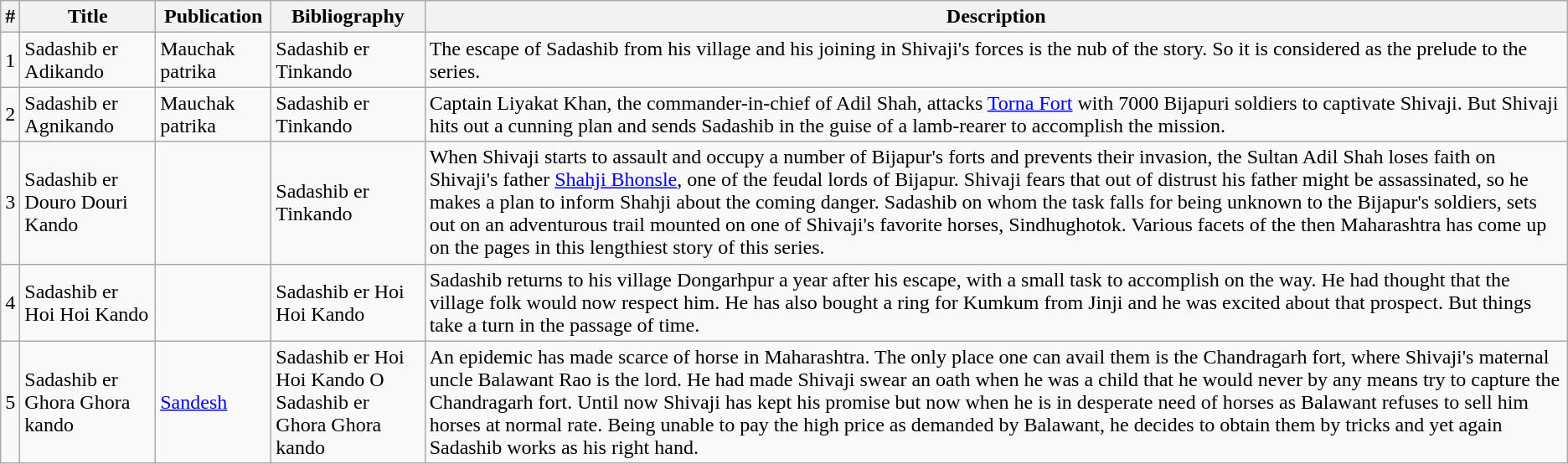<table class="wikitable">
<tr>
<th>#</th>
<th>Title</th>
<th>Publication</th>
<th>Bibliography</th>
<th>Description</th>
</tr>
<tr>
<td>1</td>
<td>Sadashib er Adikando</td>
<td>Mauchak patrika</td>
<td>Sadashib er Tinkando</td>
<td>The escape of Sadashib from his village and his joining in Shivaji's forces is the nub of the story. So it is considered as the prelude to the series.</td>
</tr>
<tr>
<td>2</td>
<td>Sadashib er Agnikando</td>
<td>Mauchak patrika</td>
<td>Sadashib er Tinkando</td>
<td>Captain Liyakat Khan, the commander-in-chief of Adil Shah, attacks <a href='#'>Torna Fort</a> with 7000 Bijapuri soldiers to captivate Shivaji. But Shivaji hits out a cunning plan and sends Sadashib in the guise of a lamb-rearer to accomplish the mission.</td>
</tr>
<tr>
<td>3</td>
<td>Sadashib er Douro Douri Kando</td>
<td></td>
<td>Sadashib er Tinkando</td>
<td>When Shivaji starts to assault and occupy a number of Bijapur's forts and prevents their invasion, the Sultan Adil Shah loses faith on Shivaji's father <a href='#'>Shahji Bhonsle</a>, one of the feudal lords of Bijapur. Shivaji fears that out of distrust his father might be assassinated, so he makes a plan to inform Shahji about the coming danger. Sadashib on whom the task falls for being unknown to the Bijapur's soldiers, sets out on an adventurous trail mounted on one of Shivaji's favorite horses, Sindhughotok. Various facets of the then Maharashtra has come up on the pages in this lengthiest story of this series.</td>
</tr>
<tr>
<td>4</td>
<td>Sadashib er Hoi Hoi Kando</td>
<td></td>
<td>Sadashib er Hoi Hoi Kando</td>
<td>Sadashib returns to his village Dongarhpur a year after his escape, with a small task to accomplish on the way. He had thought that the village folk would now respect him. He has also bought a ring for Kumkum from Jinji and he was excited about that prospect. But things take a turn in the passage of time.</td>
</tr>
<tr>
<td>5</td>
<td>Sadashib er Ghora Ghora kando</td>
<td><a href='#'>Sandesh</a></td>
<td>Sadashib er Hoi Hoi Kando O<br>Sadashib er Ghora Ghora kando</td>
<td>An epidemic has made scarce of horse in Maharashtra. The only place one can avail them is the Chandragarh fort, where Shivaji's maternal uncle Balawant Rao is the lord. He had made Shivaji swear an oath when he was a child that he would never by any means try to capture the Chandragarh fort. Until now Shivaji has kept his promise but now when he is in desperate need of horses as Balawant refuses to sell him horses at normal rate. Being unable to pay the high price as demanded by Balawant, he decides to obtain them by tricks and yet again Sadashib works as his right hand.</td>
</tr>
</table>
